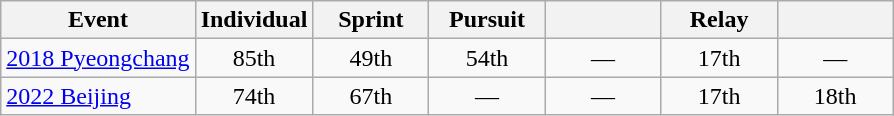<table class="wikitable" style="text-align: center;">
<tr ">
<th>Event</th>
<th style="width:70px;">Individual</th>
<th style="width:70px;">Sprint</th>
<th style="width:70px;">Pursuit</th>
<th style="width:70px;"></th>
<th style="width:70px;">Relay</th>
<th style="width:70px;"></th>
</tr>
<tr>
<td align=left> <a href='#'>2018 Pyeongchang</a></td>
<td>85th</td>
<td>49th</td>
<td>54th</td>
<td>—</td>
<td>17th</td>
<td>—</td>
</tr>
<tr>
<td align="left"> <a href='#'>2022 Beijing</a></td>
<td>74th</td>
<td>67th</td>
<td>—</td>
<td>—</td>
<td>17th</td>
<td>18th</td>
</tr>
</table>
